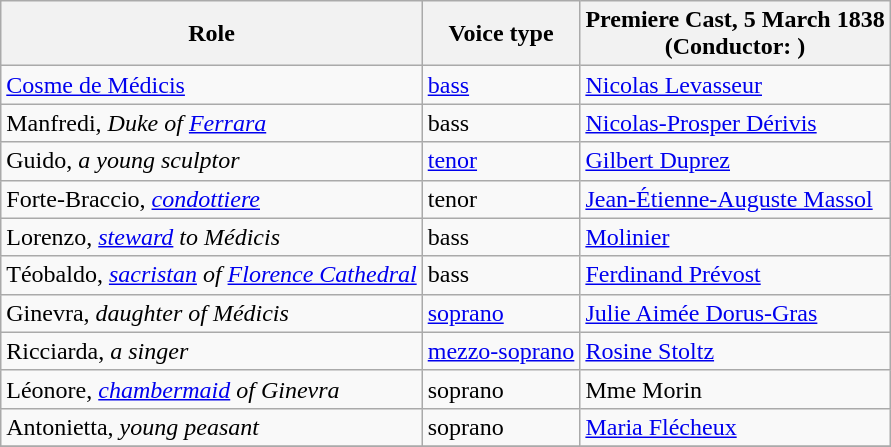<table class="wikitable">
<tr>
<th>Role</th>
<th>Voice type</th>
<th>Premiere Cast, 5 March 1838<br>(Conductor: )</th>
</tr>
<tr>
<td><a href='#'>Cosme de Médicis</a></td>
<td><a href='#'>bass</a></td>
<td><a href='#'>Nicolas Levasseur</a></td>
</tr>
<tr>
<td>Manfredi, <em>Duke of <a href='#'>Ferrara</a></em></td>
<td>bass</td>
<td><a href='#'>Nicolas-Prosper Dérivis</a></td>
</tr>
<tr>
<td>Guido, <em>a young sculptor</em></td>
<td><a href='#'>tenor</a></td>
<td><a href='#'>Gilbert Duprez</a></td>
</tr>
<tr>
<td>Forte-Braccio, <em><a href='#'>condottiere</a></em></td>
<td>tenor</td>
<td><a href='#'>Jean-Étienne-Auguste Massol</a></td>
</tr>
<tr>
<td>Lorenzo, <em><a href='#'>steward</a> to Médicis</em></td>
<td>bass</td>
<td><a href='#'>Molinier</a></td>
</tr>
<tr>
<td>Téobaldo, <em><a href='#'>sacristan</a> of <a href='#'>Florence Cathedral</a></em></td>
<td>bass</td>
<td><a href='#'>Ferdinand Prévost</a></td>
</tr>
<tr>
<td>Ginevra, <em>daughter of Médicis</em></td>
<td><a href='#'>soprano</a></td>
<td><a href='#'>Julie Aimée Dorus-Gras</a></td>
</tr>
<tr>
<td>Ricciarda, <em>a singer</em></td>
<td><a href='#'>mezzo-soprano</a></td>
<td><a href='#'>Rosine Stoltz</a></td>
</tr>
<tr>
<td>Léonore, <em><a href='#'>chambermaid</a> of Ginevra</em></td>
<td>soprano</td>
<td>Mme Morin</td>
</tr>
<tr>
<td>Antonietta, <em>young peasant</em></td>
<td>soprano</td>
<td><a href='#'>Maria Flécheux</a></td>
</tr>
<tr>
</tr>
</table>
